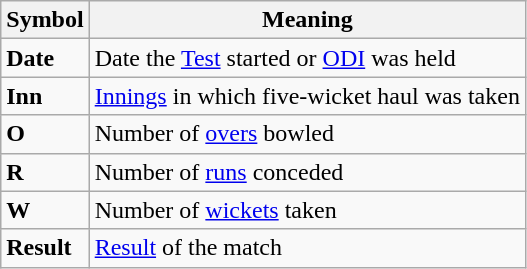<table class="wikitable">
<tr>
<th>Symbol</th>
<th>Meaning</th>
</tr>
<tr>
<td><strong>Date</strong></td>
<td>Date the <a href='#'>Test</a> started or <a href='#'>ODI</a> was held</td>
</tr>
<tr>
<td><strong>Inn</strong></td>
<td><a href='#'>Innings</a> in which five-wicket haul was taken</td>
</tr>
<tr>
<td><strong>O</strong></td>
<td>Number of <a href='#'>overs</a> bowled</td>
</tr>
<tr>
<td><strong>R</strong></td>
<td>Number of <a href='#'>runs</a> conceded</td>
</tr>
<tr>
<td><strong>W</strong></td>
<td>Number of <a href='#'>wickets</a> taken</td>
</tr>
<tr>
<td><strong>Result</strong></td>
<td><a href='#'>Result</a> of the match</td>
</tr>
</table>
